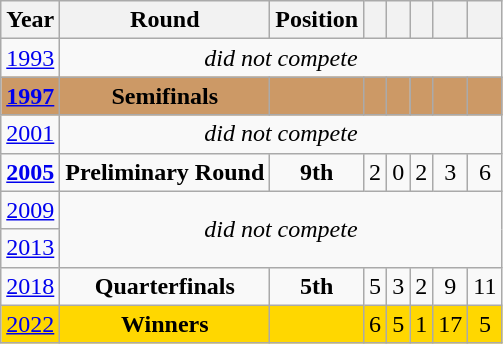<table class="wikitable" style="text-align:center">
<tr>
<th>Year</th>
<th>Round</th>
<th>Position</th>
<th></th>
<th></th>
<th></th>
<th></th>
<th></th>
</tr>
<tr>
<td> <a href='#'>1993</a></td>
<td colspan="7"><em>did not compete</em></td>
</tr>
<tr bgcolor=#cc9966>
<td> <strong><a href='#'>1997</a></strong></td>
<td><strong>Semifinals</strong></td>
<td></td>
<td></td>
<td></td>
<td></td>
<td></td>
<td></td>
</tr>
<tr>
<td> <a href='#'>2001</a></td>
<td colspan="7"><em>did not compete</em></td>
</tr>
<tr>
<td> <strong><a href='#'>2005</a></strong></td>
<td><strong>Preliminary Round</strong></td>
<td><strong>9th</strong></td>
<td>2</td>
<td>0</td>
<td>2</td>
<td>3</td>
<td>6</td>
</tr>
<tr>
<td> <a href='#'>2009</a></td>
<td colspan="7" rowspan="2"><em>did not compete</em></td>
</tr>
<tr>
<td> <a href='#'>2013</a></td>
</tr>
<tr>
<td> <a href='#'>2018</a></td>
<td><strong>Quarterfinals</strong></td>
<td><strong>5th</strong></td>
<td>5</td>
<td>3</td>
<td>2</td>
<td>9</td>
<td>11</td>
</tr>
<tr bgcolor=gold>
<td> <a href='#'>2022</a></td>
<td><strong>Winners</strong></td>
<td></td>
<td>6</td>
<td>5</td>
<td>1</td>
<td>17</td>
<td>5</td>
</tr>
</table>
